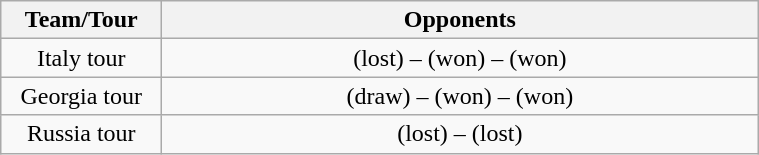<table class="wikitable" style="text-align:center">
<tr>
<th width="100">Team/Tour</th>
<th width="390">Opponents</th>
</tr>
<tr>
<td>Italy tour</td>
<td> (lost) –  (won) –  (won)</td>
</tr>
<tr>
<td>Georgia tour</td>
<td> (draw) –  (won) –  (won)</td>
</tr>
<tr>
<td>Russia tour</td>
<td> (lost) –  (lost)</td>
</tr>
</table>
